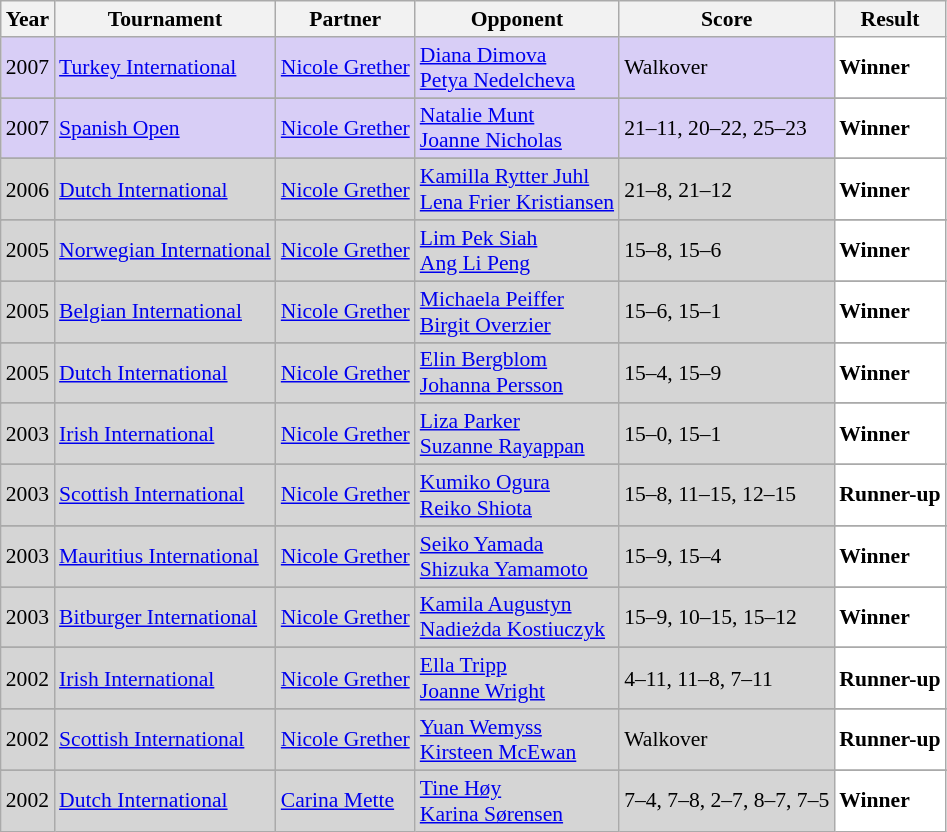<table class="sortable wikitable" style="font-size: 90%;">
<tr>
<th>Year</th>
<th>Tournament</th>
<th>Partner</th>
<th>Opponent</th>
<th>Score</th>
<th>Result</th>
</tr>
<tr style="background:#D8CEF6">
<td align="center">2007</td>
<td align="left"><a href='#'>Turkey International</a></td>
<td align="left"> <a href='#'>Nicole Grether</a></td>
<td align="left"> <a href='#'>Diana Dimova</a><br> <a href='#'>Petya Nedelcheva</a></td>
<td align="left">Walkover</td>
<td style="text-align:left; background:white"> <strong>Winner</strong></td>
</tr>
<tr>
</tr>
<tr style="background:#D8CEF6">
<td align="center">2007</td>
<td align="left"><a href='#'>Spanish Open</a></td>
<td align="left"> <a href='#'>Nicole Grether</a></td>
<td align="left"> <a href='#'>Natalie Munt</a><br> <a href='#'>Joanne Nicholas</a></td>
<td align="left">21–11, 20–22, 25–23</td>
<td style="text-align:left; background:white"> <strong>Winner</strong></td>
</tr>
<tr>
</tr>
<tr style="background:#D5D5D5">
<td align="center">2006</td>
<td align="left"><a href='#'>Dutch International</a></td>
<td align="left"> <a href='#'>Nicole Grether</a></td>
<td align="left"> <a href='#'>Kamilla Rytter Juhl</a><br> <a href='#'>Lena Frier Kristiansen</a></td>
<td align="left">21–8, 21–12</td>
<td style="text-align:left; background:white"> <strong>Winner</strong></td>
</tr>
<tr>
</tr>
<tr style="background:#D5D5D5">
<td align="center">2005</td>
<td align="left"><a href='#'>Norwegian International</a></td>
<td align="left"> <a href='#'>Nicole Grether</a></td>
<td align="left"> <a href='#'>Lim Pek Siah</a><br> <a href='#'>Ang Li Peng</a></td>
<td align="left">15–8, 15–6</td>
<td style="text-align:left; background:white"> <strong>Winner</strong></td>
</tr>
<tr>
</tr>
<tr style="background:#D5D5D5">
<td align="center">2005</td>
<td align="left"><a href='#'>Belgian International</a></td>
<td align="left"> <a href='#'>Nicole Grether</a></td>
<td align="left"> <a href='#'>Michaela Peiffer</a><br> <a href='#'>Birgit Overzier</a></td>
<td align="left">15–6, 15–1</td>
<td style="text-align:left; background:white"> <strong>Winner</strong></td>
</tr>
<tr>
</tr>
<tr style="background:#D5D5D5">
<td align="center">2005</td>
<td align="left"><a href='#'>Dutch International</a></td>
<td align="left"> <a href='#'>Nicole Grether</a></td>
<td align="left"> <a href='#'>Elin Bergblom</a><br> <a href='#'>Johanna Persson</a></td>
<td align="left">15–4, 15–9</td>
<td style="text-align:left; background:white"> <strong>Winner</strong></td>
</tr>
<tr>
</tr>
<tr style="background:#D5D5D5">
<td align="center">2003</td>
<td align="left"><a href='#'>Irish International</a></td>
<td align="left"> <a href='#'>Nicole Grether</a></td>
<td align="left"> <a href='#'>Liza Parker</a><br> <a href='#'>Suzanne Rayappan</a></td>
<td align="left">15–0, 15–1</td>
<td style="text-align:left; background:white"> <strong>Winner</strong></td>
</tr>
<tr>
</tr>
<tr style="background:#D5D5D5">
<td align="center">2003</td>
<td align="left"><a href='#'>Scottish International</a></td>
<td align="left"> <a href='#'>Nicole Grether</a></td>
<td align="left"> <a href='#'>Kumiko Ogura</a><br> <a href='#'>Reiko Shiota</a></td>
<td align="left">15–8, 11–15, 12–15</td>
<td style="text-align:left; background:white"> <strong>Runner-up</strong></td>
</tr>
<tr>
</tr>
<tr style="background:#D5D5D5">
<td align="center">2003</td>
<td align="left"><a href='#'>Mauritius International</a></td>
<td align="left"> <a href='#'>Nicole Grether</a></td>
<td align="left"> <a href='#'>Seiko Yamada</a><br> <a href='#'>Shizuka Yamamoto</a></td>
<td align="left">15–9, 15–4</td>
<td style="text-align:left; background:white"> <strong>Winner</strong></td>
</tr>
<tr>
</tr>
<tr style="background:#D5D5D5">
<td align="center">2003</td>
<td align="left"><a href='#'>Bitburger International</a></td>
<td align="left"> <a href='#'>Nicole Grether</a></td>
<td align="left"> <a href='#'>Kamila Augustyn</a><br> <a href='#'>Nadieżda Kostiuczyk</a></td>
<td align="left">15–9, 10–15, 15–12</td>
<td style="text-align:left; background:white"> <strong>Winner</strong></td>
</tr>
<tr>
</tr>
<tr style="background:#D5D5D5">
<td align="center">2002</td>
<td align="left"><a href='#'>Irish International</a></td>
<td align="left"> <a href='#'>Nicole Grether</a></td>
<td align="left"> <a href='#'>Ella Tripp</a><br> <a href='#'>Joanne Wright</a></td>
<td align="left">4–11, 11–8, 7–11</td>
<td style="text-align:left; background:white"> <strong>Runner-up</strong></td>
</tr>
<tr>
</tr>
<tr style="background:#D5D5D5">
<td align="center">2002</td>
<td align="left"><a href='#'>Scottish International</a></td>
<td align="left"> <a href='#'>Nicole Grether</a></td>
<td align="left"> <a href='#'>Yuan Wemyss</a><br> <a href='#'>Kirsteen McEwan</a></td>
<td align="left">Walkover</td>
<td style="text-align:left; background:white"> <strong>Runner-up</strong></td>
</tr>
<tr>
</tr>
<tr style="background:#D5D5D5">
<td align="center">2002</td>
<td align="left"><a href='#'>Dutch International</a></td>
<td align="left"> <a href='#'>Carina Mette</a></td>
<td align="left"> <a href='#'>Tine Høy</a><br> <a href='#'>Karina Sørensen</a></td>
<td align="left">7–4, 7–8, 2–7, 8–7, 7–5</td>
<td style="text-align:left; background:white"> <strong>Winner</strong></td>
</tr>
</table>
